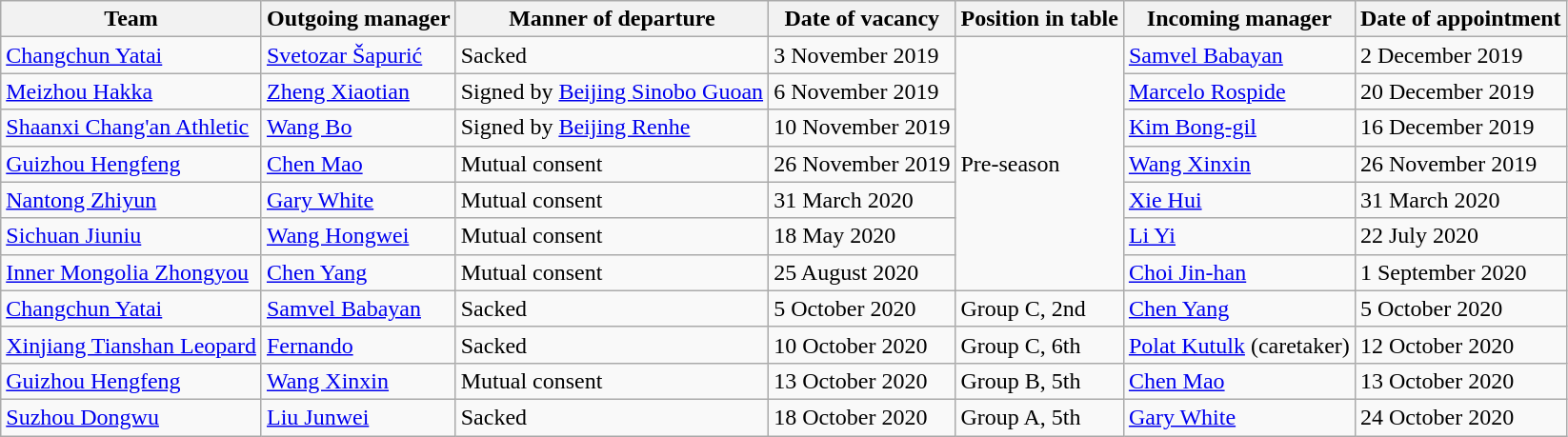<table class="wikitable">
<tr>
<th>Team</th>
<th>Outgoing manager</th>
<th>Manner of departure</th>
<th>Date of vacancy</th>
<th>Position in table</th>
<th>Incoming manager</th>
<th>Date of appointment</th>
</tr>
<tr>
<td><a href='#'>Changchun Yatai</a></td>
<td> <a href='#'>Svetozar Šapurić</a></td>
<td>Sacked</td>
<td>3 November 2019</td>
<td rowspan=7>Pre-season</td>
<td> <a href='#'>Samvel Babayan</a></td>
<td>2 December 2019</td>
</tr>
<tr>
<td><a href='#'>Meizhou Hakka</a></td>
<td> <a href='#'>Zheng Xiaotian</a></td>
<td>Signed by <a href='#'>Beijing Sinobo Guoan</a></td>
<td>6 November 2019</td>
<td> <a href='#'>Marcelo Rospide</a></td>
<td>20 December 2019</td>
</tr>
<tr>
<td><a href='#'>Shaanxi Chang'an Athletic</a></td>
<td> <a href='#'>Wang Bo</a></td>
<td>Signed by <a href='#'>Beijing Renhe</a></td>
<td>10 November 2019</td>
<td> <a href='#'>Kim Bong-gil</a></td>
<td>16 December 2019</td>
</tr>
<tr>
<td><a href='#'>Guizhou Hengfeng</a></td>
<td> <a href='#'>Chen Mao</a></td>
<td>Mutual consent</td>
<td>26 November 2019</td>
<td> <a href='#'>Wang Xinxin</a></td>
<td>26 November 2019</td>
</tr>
<tr>
<td><a href='#'>Nantong Zhiyun</a></td>
<td> <a href='#'>Gary White</a></td>
<td>Mutual consent</td>
<td>31 March 2020</td>
<td> <a href='#'>Xie Hui</a></td>
<td>31 March 2020</td>
</tr>
<tr>
<td><a href='#'>Sichuan Jiuniu</a></td>
<td> <a href='#'>Wang Hongwei</a></td>
<td>Mutual consent</td>
<td>18 May 2020</td>
<td> <a href='#'>Li Yi</a></td>
<td>22 July 2020</td>
</tr>
<tr>
<td><a href='#'>Inner Mongolia Zhongyou</a></td>
<td> <a href='#'>Chen Yang</a></td>
<td>Mutual consent</td>
<td>25 August 2020</td>
<td> <a href='#'>Choi Jin-han</a></td>
<td>1 September 2020</td>
</tr>
<tr>
<td><a href='#'>Changchun Yatai</a></td>
<td> <a href='#'>Samvel Babayan</a></td>
<td>Sacked</td>
<td>5 October 2020</td>
<td>Group C, 2nd</td>
<td> <a href='#'>Chen Yang</a></td>
<td>5 October 2020</td>
</tr>
<tr>
<td><a href='#'>Xinjiang Tianshan Leopard</a></td>
<td> <a href='#'>Fernando</a></td>
<td>Sacked</td>
<td>10 October 2020</td>
<td>Group C, 6th</td>
<td> <a href='#'>Polat Kutulk</a> (caretaker)</td>
<td>12 October 2020</td>
</tr>
<tr>
<td><a href='#'>Guizhou Hengfeng</a></td>
<td> <a href='#'>Wang Xinxin</a></td>
<td>Mutual consent</td>
<td>13 October 2020</td>
<td>Group B, 5th</td>
<td> <a href='#'>Chen Mao</a></td>
<td>13 October 2020</td>
</tr>
<tr>
<td><a href='#'>Suzhou Dongwu</a></td>
<td> <a href='#'>Liu Junwei</a></td>
<td>Sacked</td>
<td>18 October 2020</td>
<td>Group A, 5th</td>
<td> <a href='#'>Gary White</a></td>
<td>24 October 2020</td>
</tr>
</table>
